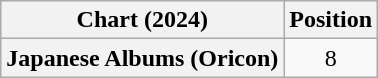<table class="wikitable plainrowheaders" style="text-align:center">
<tr>
<th scope="col">Chart (2024)</th>
<th scope="col">Position</th>
</tr>
<tr>
<th scope="row">Japanese Albums (Oricon)</th>
<td>8</td>
</tr>
</table>
